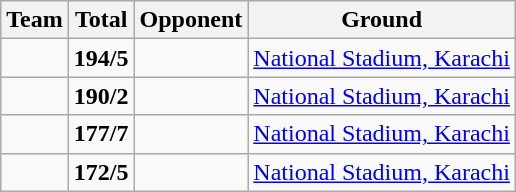<table class="wikitable">
<tr>
<th>Team</th>
<th>Total</th>
<th>Opponent</th>
<th>Ground</th>
</tr>
<tr>
<td></td>
<td><strong>194/5</strong></td>
<td></td>
<td><a href='#'>National Stadium, Karachi</a></td>
</tr>
<tr>
<td></td>
<td><strong>190/2</strong></td>
<td></td>
<td><a href='#'>National Stadium, Karachi</a></td>
</tr>
<tr>
<td></td>
<td><strong>177/7</strong></td>
<td></td>
<td><a href='#'>National Stadium, Karachi</a></td>
</tr>
<tr>
<td></td>
<td><strong>172/5</strong></td>
<td></td>
<td><a href='#'>National Stadium, Karachi</a></td>
</tr>
</table>
